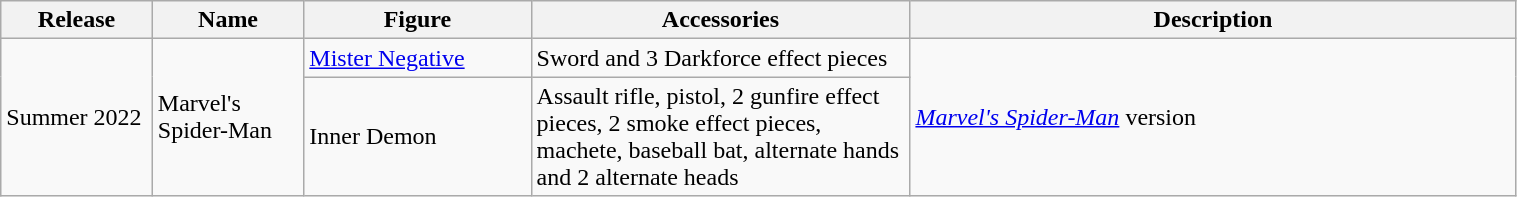<table class="wikitable" style="width:80%;">
<tr>
<th width=10%>Release</th>
<th width=10%>Name</th>
<th width=15%>Figure</th>
<th width=25%>Accessories</th>
<th width=40%>Description</th>
</tr>
<tr>
<td rowspan=2>Summer 2022</td>
<td rowspan=2>Marvel's Spider-Man</td>
<td><a href='#'>Mister Negative</a></td>
<td>Sword and 3 Darkforce effect pieces</td>
<td rowspan=2><em><a href='#'>Marvel's Spider-Man</a></em> version</td>
</tr>
<tr>
<td>Inner Demon</td>
<td>Assault rifle, pistol, 2 gunfire effect pieces, 2 smoke effect pieces, machete, baseball bat, alternate hands and 2 alternate heads</td>
</tr>
</table>
